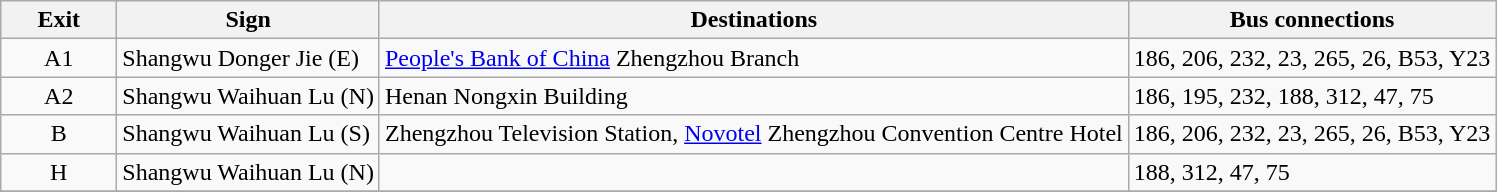<table class=wikitable>
<tr>
<th style="width:70px" colspan=4>Exit</th>
<th>Sign</th>
<th>Destinations</th>
<th>Bus connections</th>
</tr>
<tr>
<td align=center colspan=4>A1</td>
<td>Shangwu Donger Jie (E)</td>
<td><a href='#'>People's Bank of China</a> Zhengzhou Branch</td>
<td>186, 206, 232, 23, 265, 26, B53, Y23</td>
</tr>
<tr>
<td align=center colspan=4>A2</td>
<td>Shangwu Waihuan Lu (N)</td>
<td>Henan Nongxin Building</td>
<td>186, 195, 232, 188, 312, 47, 75</td>
</tr>
<tr>
<td align=center colspan=4>B</td>
<td>Shangwu Waihuan Lu (S)</td>
<td>Zhengzhou Television Station, <a href='#'>Novotel</a> Zhengzhou Convention Centre Hotel</td>
<td>186, 206, 232, 23, 265, 26, B53, Y23</td>
</tr>
<tr>
<td align=center colspan=4>H</td>
<td>Shangwu Waihuan Lu (N)</td>
<td></td>
<td>188, 312, 47, 75</td>
</tr>
<tr>
</tr>
</table>
